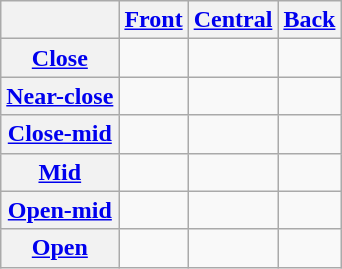<table class="wikitable" style="text-align: center">
<tr>
<th></th>
<th><a href='#'>Front</a></th>
<th><a href='#'>Central</a></th>
<th><a href='#'>Back</a></th>
</tr>
<tr>
<th><a href='#'>Close</a></th>
<td></td>
<td></td>
<td></td>
</tr>
<tr>
<th><a href='#'>Near-close</a></th>
<td></td>
<td></td>
<td></td>
</tr>
<tr>
<th><a href='#'>Close-mid</a></th>
<td></td>
<td></td>
<td></td>
</tr>
<tr>
<th><a href='#'>Mid</a></th>
<td></td>
<td></td>
<td></td>
</tr>
<tr>
<th><a href='#'>Open-mid</a></th>
<td></td>
<td></td>
<td></td>
</tr>
<tr>
<th><a href='#'>Open</a></th>
<td></td>
<td></td>
<td></td>
</tr>
</table>
